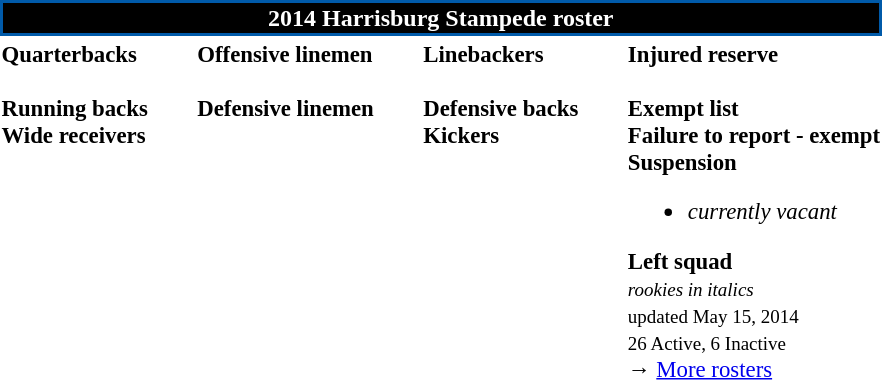<table class="toccolours" style="text-align: left;">
<tr>
<th colspan="7" style="background-color:#000000; border:2px  solid #005AA9; color:white; text-align:center;"><strong>2014 Harrisburg Stampede roster</strong></th>
</tr>
<tr>
<td style="font-size: 95%;" valign="top"><strong>Quarterbacks</strong><br>
<br><strong>Running backs</strong>
<br><strong>Wide receivers</strong>




</td>
<td style="width: 25px;"></td>
<td style="font-size: 95%;" valign="top"><strong>Offensive linemen</strong><br>



<br><strong>Defensive linemen</strong>



</td>
<td style="width: 25px;"></td>
<td style="font-size: 95%;" valign="top"><strong>Linebackers</strong><br>
<br><strong>Defensive backs</strong>



<br><strong>Kickers</strong>
</td>
<td style="width: 25px;"></td>
<td style="font-size: 95%;" valign="top"><strong>Injured reserve</strong><br><br><strong>Exempt list</strong>
<br><strong>Failure to report - exempt</strong>


<br><strong>Suspension</strong><ul><li><em>currently vacant</em></li></ul><strong>Left squad</strong>

<br><small><em>rookies in italics</em><br> updated May 15, 2014</small><br>
<small>26 Active, 6 Inactive</small><br>→ <a href='#'>More rosters</a></td>
</tr>
<tr>
</tr>
</table>
